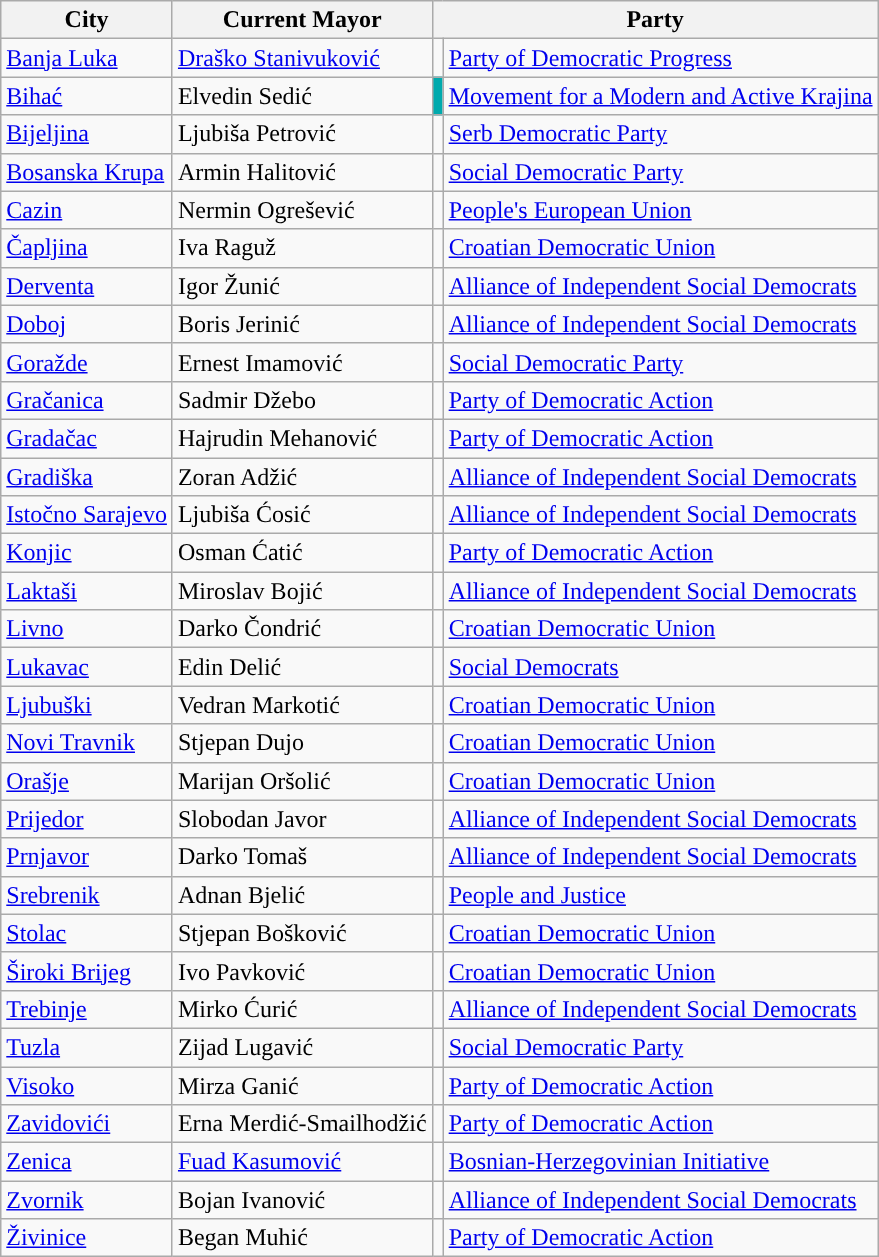<table class="wikitable">
<tr>
<th>City</th>
<th>Current Mayor</th>
<th colspan="2">Party</th>
</tr>
<tr>
<td><a href='#'>Banja Luka</a></td>
<td><a href='#'>Draško Stanivuković</a></td>
<td style="background-color:"></td>
<td><a href='#'>Party of Democratic Progress</a></td>
</tr>
<tr>
<td><a href='#'>Bihać</a></td>
<td>Elvedin Sedić</td>
<td style="background-color:#00AAAD"></td>
<td><a href='#'>Movement for a Modern and Active Krajina</a></td>
</tr>
<tr>
<td><a href='#'>Bijeljina</a></td>
<td>Ljubiša Petrović</td>
<td style="background-color:"></td>
<td><a href='#'>Serb Democratic Party</a></td>
</tr>
<tr>
<td><a href='#'>Bosanska Krupa</a></td>
<td>Armin Halitović</td>
<td style="background-color:"></td>
<td><a href='#'>Social Democratic Party</a></td>
</tr>
<tr>
<td><a href='#'>Cazin</a></td>
<td>Nermin Ogrešević</td>
<td style="background-color:"></td>
<td><a href='#'>People's European Union</a></td>
</tr>
<tr>
<td><a href='#'>Čapljina</a></td>
<td>Iva Raguž</td>
<td style="background-color:"></td>
<td><a href='#'>Croatian Democratic Union</a></td>
</tr>
<tr>
<td><a href='#'>Derventa</a></td>
<td>Igor Žunić</td>
<td style="background-color:"></td>
<td><a href='#'>Alliance of Independent Social Democrats</a></td>
</tr>
<tr>
<td><a href='#'>Doboj</a></td>
<td>Boris Jerinić</td>
<td style="background-color:"></td>
<td><a href='#'>Alliance of Independent Social Democrats</a></td>
</tr>
<tr>
<td><a href='#'>Goražde</a></td>
<td>Ernest Imamović</td>
<td style="background-color:"></td>
<td><a href='#'>Social Democratic Party</a></td>
</tr>
<tr>
<td><a href='#'>Gračanica</a></td>
<td>Sadmir Džebo</td>
<td style="background-color:"></td>
<td><a href='#'>Party of Democratic Action</a></td>
</tr>
<tr>
<td><a href='#'>Gradačac</a></td>
<td>Hajrudin Mehanović</td>
<td style="background-color:"></td>
<td><a href='#'>Party of Democratic Action</a></td>
</tr>
<tr>
<td><a href='#'>Gradiška</a></td>
<td>Zoran Adžić</td>
<td style="background-color:"></td>
<td><a href='#'>Alliance of Independent Social Democrats</a></td>
</tr>
<tr>
<td><a href='#'>Istočno Sarajevo</a></td>
<td>Ljubiša Ćosić</td>
<td style="background-color:"></td>
<td><a href='#'>Alliance of Independent Social Democrats</a></td>
</tr>
<tr>
<td><a href='#'>Konjic</a></td>
<td>Osman Ćatić</td>
<td style="background-color:"></td>
<td><a href='#'>Party of Democratic Action</a></td>
</tr>
<tr>
<td><a href='#'>Laktaši</a></td>
<td>Miroslav Bojić</td>
<td style="background-color:"></td>
<td><a href='#'>Alliance of Independent Social Democrats</a></td>
</tr>
<tr>
<td><a href='#'>Livno</a></td>
<td>Darko Čondrić</td>
<td style="background-color:"></td>
<td><a href='#'>Croatian Democratic Union</a></td>
</tr>
<tr>
<td><a href='#'>Lukavac</a></td>
<td>Edin Delić</td>
<td style="background-color:"></td>
<td><a href='#'>Social Democrats</a></td>
</tr>
<tr>
<td><a href='#'>Ljubuški</a></td>
<td>Vedran Markotić</td>
<td style="background-color:"></td>
<td><a href='#'>Croatian Democratic Union</a></td>
</tr>
<tr>
<td><a href='#'>Novi Travnik</a></td>
<td>Stjepan Dujo</td>
<td style="background-color:"></td>
<td><a href='#'>Croatian Democratic Union</a></td>
</tr>
<tr>
<td><a href='#'>Orašje</a></td>
<td>Marijan Oršolić</td>
<td style="background-color:"></td>
<td><a href='#'>Croatian Democratic Union</a></td>
</tr>
<tr>
<td><a href='#'>Prijedor</a></td>
<td>Slobodan Javor</td>
<td style="background-color:"></td>
<td><a href='#'>Alliance of Independent Social Democrats</a></td>
</tr>
<tr>
<td><a href='#'>Prnjavor</a></td>
<td>Darko Tomaš</td>
<td style="background-color:"></td>
<td><a href='#'>Alliance of Independent Social Democrats</a></td>
</tr>
<tr>
<td><a href='#'>Srebrenik</a></td>
<td>Adnan Bjelić</td>
<td style="background-color:"></td>
<td><a href='#'>People and Justice</a></td>
</tr>
<tr>
<td><a href='#'>Stolac</a></td>
<td>Stjepan Bošković</td>
<td style="background-color:"></td>
<td><a href='#'>Croatian Democratic Union</a></td>
</tr>
<tr>
<td><a href='#'>Široki Brijeg</a></td>
<td>Ivo Pavković</td>
<td style="background-color:"></td>
<td><a href='#'>Croatian Democratic Union</a></td>
</tr>
<tr>
<td><a href='#'>Trebinje</a></td>
<td>Mirko Ćurić</td>
<td style="background-color:"></td>
<td><a href='#'>Alliance of Independent Social Democrats</a></td>
</tr>
<tr>
<td><a href='#'>Tuzla</a></td>
<td>Zijad Lugavić</td>
<td style="background-color:"></td>
<td><a href='#'>Social Democratic Party</a></td>
</tr>
<tr>
<td><a href='#'>Visoko</a></td>
<td>Mirza Ganić</td>
<td style="background-color:"></td>
<td><a href='#'>Party of Democratic Action</a></td>
</tr>
<tr>
<td><a href='#'>Zavidovići</a></td>
<td>Erna Merdić-Smailhodžić</td>
<td style="background-color:"></td>
<td><a href='#'>Party of Democratic Action</a></td>
</tr>
<tr>
<td><a href='#'>Zenica</a></td>
<td><a href='#'>Fuad Kasumović</a></td>
<td style="background-color:"></td>
<td><a href='#'>Bosnian-Herzegovinian Initiative</a></td>
</tr>
<tr>
<td><a href='#'>Zvornik</a></td>
<td>Bojan Ivanović</td>
<td style="background-color:"></td>
<td><a href='#'>Alliance of Independent Social Democrats</a></td>
</tr>
<tr>
<td><a href='#'>Živinice</a></td>
<td>Began Muhić</td>
<td style="background-color:"></td>
<td><a href='#'>Party of Democratic Action</a></td>
</tr>
</table>
